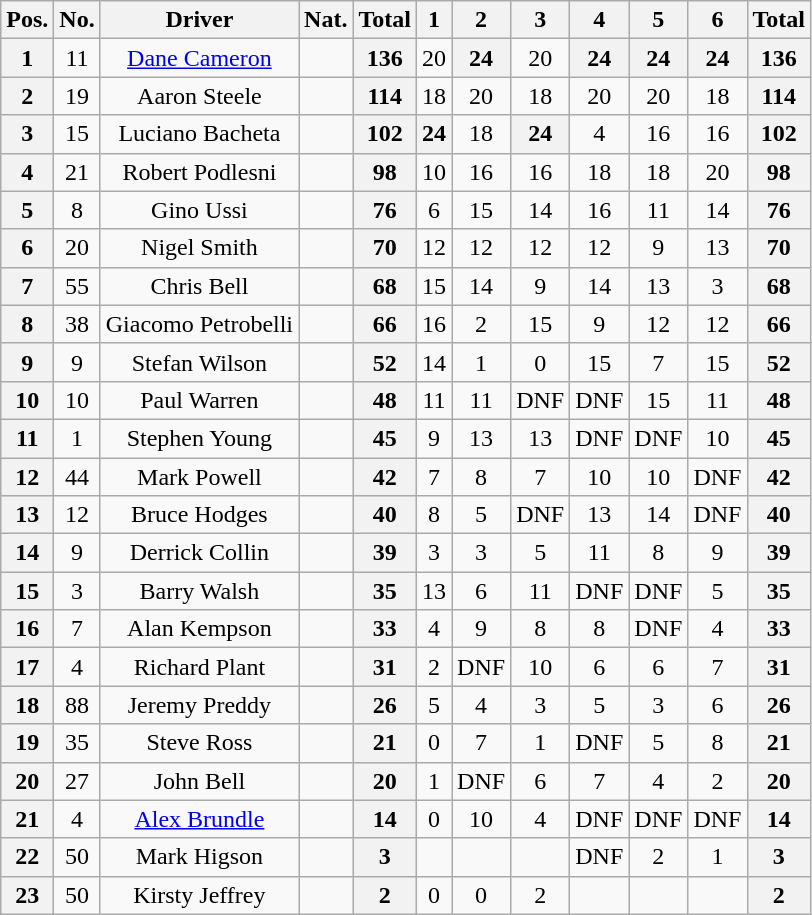<table class="wikitable" style="text-align:center">
<tr>
<th>Pos.</th>
<th>No.</th>
<th>Driver</th>
<th>Nat.</th>
<th>Total</th>
<th>1</th>
<th>2</th>
<th>3</th>
<th>4</th>
<th>5</th>
<th>6</th>
<th>Total</th>
</tr>
<tr>
<th>1</th>
<td>11</td>
<td><a href='#'>Dane Cameron</a></td>
<td></td>
<th>136</th>
<td>20</td>
<th>24</th>
<td>20</td>
<th>24</th>
<th>24</th>
<th>24</th>
<th>136</th>
</tr>
<tr>
<th>2</th>
<td>19</td>
<td>Aaron Steele</td>
<td></td>
<th>114</th>
<td>18</td>
<td>20</td>
<td>18</td>
<td>20</td>
<td>20</td>
<td>18</td>
<th>114</th>
</tr>
<tr>
<th>3</th>
<td>15</td>
<td>Luciano Bacheta</td>
<td></td>
<th>102</th>
<th>24</th>
<td>18</td>
<th>24</th>
<td>4</td>
<td>16</td>
<td>16</td>
<th>102</th>
</tr>
<tr>
<th>4</th>
<td>21</td>
<td>Robert Podlesni</td>
<td></td>
<th>98</th>
<td>10</td>
<td>16</td>
<td>16</td>
<td>18</td>
<td>18</td>
<td>20</td>
<th>98</th>
</tr>
<tr>
<th>5</th>
<td>8</td>
<td>Gino Ussi</td>
<td></td>
<th>76</th>
<td>6</td>
<td>15</td>
<td>14</td>
<td>16</td>
<td>11</td>
<td>14</td>
<th>76</th>
</tr>
<tr>
<th>6</th>
<td>20</td>
<td>Nigel Smith</td>
<td></td>
<th>70</th>
<td>12</td>
<td>12</td>
<td>12</td>
<td>12</td>
<td>9</td>
<td>13</td>
<th>70</th>
</tr>
<tr>
<th>7</th>
<td>55</td>
<td>Chris Bell</td>
<td></td>
<th>68</th>
<td>15</td>
<td>14</td>
<td>9</td>
<td>14</td>
<td>13</td>
<td>3</td>
<th>68</th>
</tr>
<tr>
<th>8</th>
<td>38</td>
<td>Giacomo Petrobelli</td>
<td></td>
<th>66</th>
<td>16</td>
<td>2</td>
<td>15</td>
<td>9</td>
<td>12</td>
<td>12</td>
<th>66</th>
</tr>
<tr>
<th>9</th>
<td>9</td>
<td>Stefan Wilson</td>
<td></td>
<th>52</th>
<td>14</td>
<td>1</td>
<td>0</td>
<td>15</td>
<td>7</td>
<td>15</td>
<th>52</th>
</tr>
<tr>
<th>10</th>
<td>10</td>
<td>Paul Warren</td>
<td></td>
<th>48</th>
<td>11</td>
<td>11</td>
<td>DNF</td>
<td>DNF</td>
<td>15</td>
<td>11</td>
<th>48</th>
</tr>
<tr>
<th>11</th>
<td>1</td>
<td>Stephen Young</td>
<td></td>
<th>45</th>
<td>9</td>
<td>13</td>
<td>13</td>
<td>DNF</td>
<td>DNF</td>
<td>10</td>
<th>45</th>
</tr>
<tr>
<th>12</th>
<td>44</td>
<td>Mark Powell</td>
<td></td>
<th>42</th>
<td>7</td>
<td>8</td>
<td>7</td>
<td>10</td>
<td>10</td>
<td>DNF</td>
<th>42</th>
</tr>
<tr>
<th>13</th>
<td>12</td>
<td>Bruce Hodges</td>
<td></td>
<th>40</th>
<td>8</td>
<td>5</td>
<td>DNF</td>
<td>13</td>
<td>14</td>
<td>DNF</td>
<th>40</th>
</tr>
<tr>
<th>14</th>
<td>9</td>
<td>Derrick Collin</td>
<td></td>
<th>39</th>
<td>3</td>
<td>3</td>
<td>5</td>
<td>11</td>
<td>8</td>
<td>9</td>
<th>39</th>
</tr>
<tr>
<th>15</th>
<td>3</td>
<td>Barry Walsh</td>
<td></td>
<th>35</th>
<td>13</td>
<td>6</td>
<td>11</td>
<td>DNF</td>
<td>DNF</td>
<td>5</td>
<th>35</th>
</tr>
<tr>
<th>16</th>
<td>7</td>
<td>Alan Kempson</td>
<td></td>
<th>33</th>
<td>4</td>
<td>9</td>
<td>8</td>
<td>8</td>
<td>DNF</td>
<td>4</td>
<th>33</th>
</tr>
<tr>
<th>17</th>
<td>4</td>
<td>Richard Plant</td>
<td></td>
<th>31</th>
<td>2</td>
<td>DNF</td>
<td>10</td>
<td>6</td>
<td>6</td>
<td>7</td>
<th>31</th>
</tr>
<tr>
<th>18</th>
<td>88</td>
<td>Jeremy Preddy</td>
<td></td>
<th>26</th>
<td>5</td>
<td>4</td>
<td>3</td>
<td>5</td>
<td>3</td>
<td>6</td>
<th>26</th>
</tr>
<tr>
<th>19</th>
<td>35</td>
<td>Steve Ross</td>
<td></td>
<th>21</th>
<td>0</td>
<td>7</td>
<td>1</td>
<td>DNF</td>
<td>5</td>
<td>8</td>
<th>21</th>
</tr>
<tr>
<th>20</th>
<td>27</td>
<td>John Bell</td>
<td></td>
<th>20</th>
<td>1</td>
<td>DNF</td>
<td>6</td>
<td>7</td>
<td>4</td>
<td>2</td>
<th>20</th>
</tr>
<tr>
<th>21</th>
<td>4</td>
<td><a href='#'>Alex Brundle</a></td>
<td></td>
<th>14</th>
<td>0</td>
<td>10</td>
<td>4</td>
<td>DNF</td>
<td>DNF</td>
<td>DNF</td>
<th>14</th>
</tr>
<tr>
<th>22</th>
<td>50</td>
<td>Mark Higson</td>
<td></td>
<th>3</th>
<td></td>
<td></td>
<td></td>
<td>DNF</td>
<td>2</td>
<td>1</td>
<th>3</th>
</tr>
<tr>
<th>23</th>
<td>50</td>
<td>Kirsty Jeffrey</td>
<td></td>
<th>2</th>
<td>0</td>
<td>0</td>
<td>2</td>
<td></td>
<td></td>
<td></td>
<th>2</th>
</tr>
</table>
